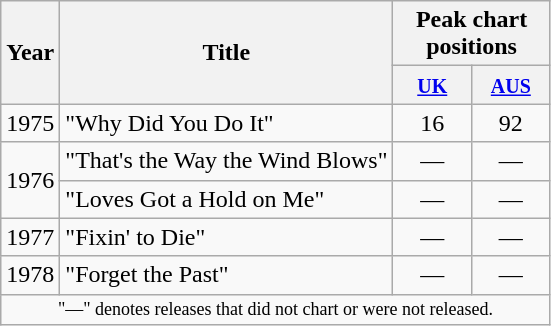<table class="wikitable">
<tr>
<th scope="col" rowspan="2">Year</th>
<th scope="col" rowspan="2">Title</th>
<th scope="col" colspan="3">Peak chart positions</th>
</tr>
<tr>
<th style="width:45px;"><small><a href='#'>UK</a></small><br></th>
<th style="width:45px;"><small><a href='#'>AUS</a></small><br></th>
</tr>
<tr>
<td rowspan="1">1975</td>
<td>"Why Did You Do It"</td>
<td align=center>16</td>
<td align=center>92</td>
</tr>
<tr>
<td rowspan="2">1976</td>
<td>"That's the Way the Wind Blows"</td>
<td align=center>—</td>
<td align=center>—</td>
</tr>
<tr>
<td>"Loves Got a Hold on Me"</td>
<td align=center>—</td>
<td align=center>—</td>
</tr>
<tr>
<td rowspan="1">1977</td>
<td>"Fixin' to Die"</td>
<td align=center>—</td>
<td align=center>—</td>
</tr>
<tr>
<td rowspan="1">1978</td>
<td>"Forget the Past"</td>
<td align=center>—</td>
<td align=center>—</td>
</tr>
<tr>
<td colspan="4" style="text-align:center; font-size:9pt;">"—" denotes releases that did not chart or were not released.</td>
</tr>
</table>
